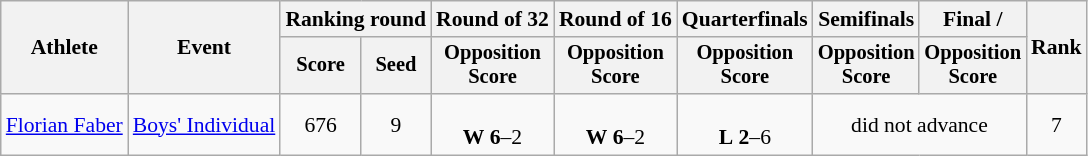<table class="wikitable" style="font-size:90%;">
<tr>
<th rowspan="2">Athlete</th>
<th rowspan="2">Event</th>
<th colspan="2">Ranking round</th>
<th>Round of 32</th>
<th>Round of 16</th>
<th>Quarterfinals</th>
<th>Semifinals</th>
<th>Final / </th>
<th rowspan=2>Rank</th>
</tr>
<tr style="font-size:95%">
<th>Score</th>
<th>Seed</th>
<th>Opposition<br>Score</th>
<th>Opposition<br>Score</th>
<th>Opposition<br>Score</th>
<th>Opposition<br>Score</th>
<th>Opposition<br>Score</th>
</tr>
<tr align=center>
<td align=left><a href='#'>Florian Faber</a></td>
<td><a href='#'>Boys' Individual</a></td>
<td>676</td>
<td>9</td>
<td><br><strong>W</strong> <strong>6</strong>–2</td>
<td><br><strong>W</strong> <strong>6</strong>–2</td>
<td><br><strong>L</strong> <strong>2</strong>–6</td>
<td colspan=2>did not advance</td>
<td>7</td>
</tr>
</table>
